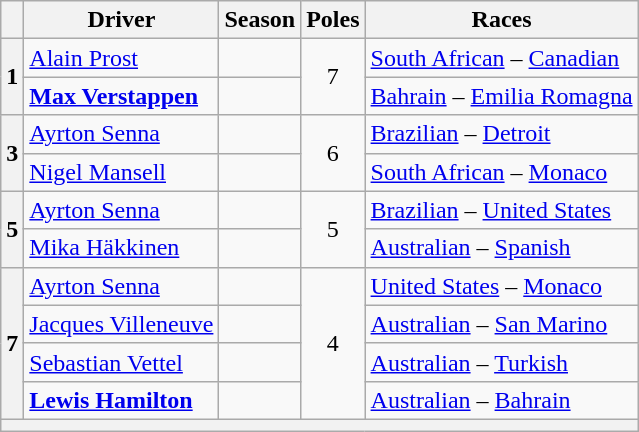<table class="wikitable sortable">
<tr>
<th></th>
<th>Driver</th>
<th class="unsortable">Season</th>
<th>Poles</th>
<th class="unsortable">Races</th>
</tr>
<tr>
<th rowspan=2>1</th>
<td> <a href='#'>Alain Prost</a></td>
<td align=center></td>
<td align=center rowspan=2>7</td>
<td><a href='#'>South African</a> – <a href='#'>Canadian</a></td>
</tr>
<tr>
<td> <strong><a href='#'>Max Verstappen</a></strong></td>
<td align=center></td>
<td><a href='#'>Bahrain</a> – <a href='#'>Emilia Romagna</a></td>
</tr>
<tr>
<th rowspan=2>3</th>
<td> <a href='#'>Ayrton Senna</a></td>
<td align=center></td>
<td align=center rowspan=2>6</td>
<td><a href='#'>Brazilian</a> – <a href='#'>Detroit</a></td>
</tr>
<tr>
<td> <a href='#'>Nigel Mansell</a></td>
<td align=center></td>
<td><a href='#'>South African</a> – <a href='#'>Monaco</a></td>
</tr>
<tr>
<th rowspan=2>5</th>
<td> <a href='#'>Ayrton Senna</a></td>
<td align=center></td>
<td align=center rowspan=2>5</td>
<td><a href='#'>Brazilian</a> – <a href='#'>United States</a></td>
</tr>
<tr>
<td> <a href='#'>Mika Häkkinen</a></td>
<td align=center></td>
<td><a href='#'>Australian</a> – <a href='#'>Spanish</a></td>
</tr>
<tr>
<th rowspan=4>7</th>
<td> <a href='#'>Ayrton Senna</a></td>
<td align=center></td>
<td align=center rowspan=4>4</td>
<td><a href='#'>United States</a> – <a href='#'>Monaco</a></td>
</tr>
<tr>
<td> <a href='#'>Jacques Villeneuve</a></td>
<td align=center></td>
<td><a href='#'>Australian</a> – <a href='#'>San Marino</a></td>
</tr>
<tr>
<td> <a href='#'>Sebastian Vettel</a></td>
<td align=center></td>
<td><a href='#'>Australian</a> – <a href='#'>Turkish</a></td>
</tr>
<tr>
<td> <strong><a href='#'>Lewis Hamilton</a></strong></td>
<td align=center></td>
<td><a href='#'>Australian</a> – <a href='#'>Bahrain</a></td>
</tr>
<tr>
<th colspan=5></th>
</tr>
</table>
